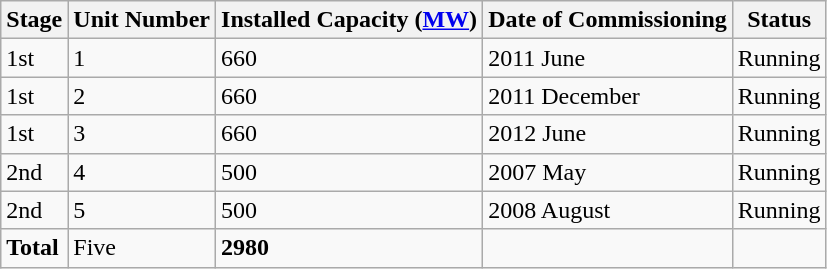<table class="wikitable">
<tr>
<th>Stage</th>
<th>Unit Number</th>
<th>Installed Capacity (<a href='#'>MW</a>)</th>
<th>Date of Commissioning</th>
<th>Status</th>
</tr>
<tr>
<td>1st</td>
<td>1</td>
<td>660</td>
<td>2011 June</td>
<td>Running</td>
</tr>
<tr>
<td>1st</td>
<td>2</td>
<td>660</td>
<td>2011 December</td>
<td>Running</td>
</tr>
<tr>
<td>1st</td>
<td>3</td>
<td>660</td>
<td>2012 June</td>
<td>Running</td>
</tr>
<tr>
<td>2nd</td>
<td>4</td>
<td>500</td>
<td>2007 May</td>
<td>Running</td>
</tr>
<tr>
<td>2nd</td>
<td>5</td>
<td>500</td>
<td>2008 August</td>
<td>Running</td>
</tr>
<tr>
<td><strong>Total</strong></td>
<td>Five</td>
<td><strong>2980</strong></td>
<td></td>
<td></td>
</tr>
</table>
